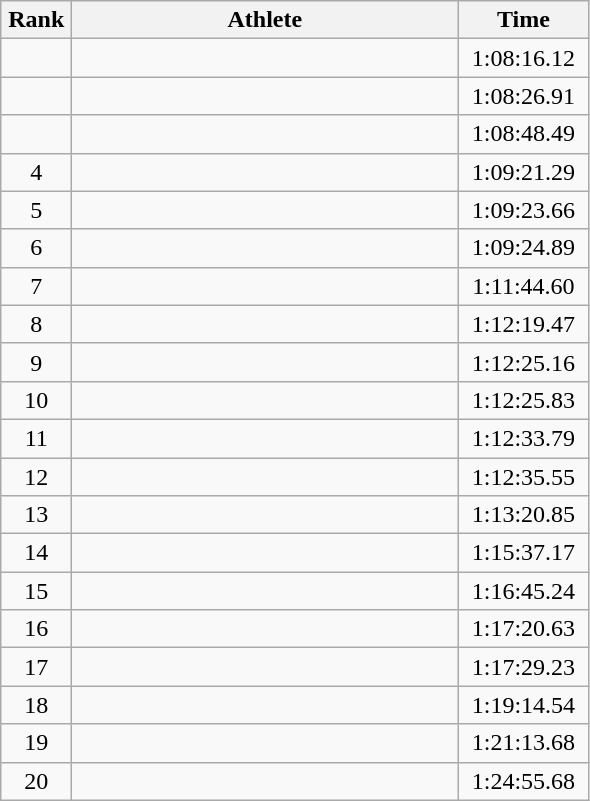<table class=wikitable style="text-align:center">
<tr>
<th width=40>Rank</th>
<th width=250>Athlete</th>
<th width=80>Time</th>
</tr>
<tr>
<td></td>
<td align=left></td>
<td>1:08:16.12</td>
</tr>
<tr>
<td></td>
<td align=left></td>
<td>1:08:26.91</td>
</tr>
<tr>
<td></td>
<td align=left></td>
<td>1:08:48.49</td>
</tr>
<tr>
<td>4</td>
<td align=left></td>
<td>1:09:21.29</td>
</tr>
<tr>
<td>5</td>
<td align=left></td>
<td>1:09:23.66</td>
</tr>
<tr>
<td>6</td>
<td align=left></td>
<td>1:09:24.89</td>
</tr>
<tr>
<td>7</td>
<td align=left></td>
<td>1:11:44.60</td>
</tr>
<tr>
<td>8</td>
<td align=left></td>
<td>1:12:19.47</td>
</tr>
<tr>
<td>9</td>
<td align=left></td>
<td>1:12:25.16</td>
</tr>
<tr>
<td>10</td>
<td align=left></td>
<td>1:12:25.83</td>
</tr>
<tr>
<td>11</td>
<td align=left></td>
<td>1:12:33.79</td>
</tr>
<tr>
<td>12</td>
<td align=left></td>
<td>1:12:35.55</td>
</tr>
<tr>
<td>13</td>
<td align=left></td>
<td>1:13:20.85</td>
</tr>
<tr>
<td>14</td>
<td align=left></td>
<td>1:15:37.17</td>
</tr>
<tr>
<td>15</td>
<td align=left></td>
<td>1:16:45.24</td>
</tr>
<tr>
<td>16</td>
<td align=left></td>
<td>1:17:20.63</td>
</tr>
<tr>
<td>17</td>
<td align=left></td>
<td>1:17:29.23</td>
</tr>
<tr>
<td>18</td>
<td align=left></td>
<td>1:19:14.54</td>
</tr>
<tr>
<td>19</td>
<td align=left></td>
<td>1:21:13.68</td>
</tr>
<tr>
<td>20</td>
<td align=left></td>
<td>1:24:55.68</td>
</tr>
</table>
